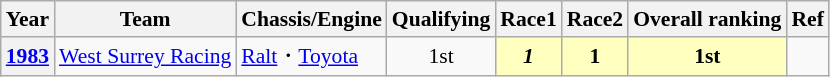<table class="wikitable" style="text-align:center; font-size:90%;">
<tr>
<th>Year</th>
<th>Team</th>
<th>Chassis/Engine</th>
<th>Qualifying</th>
<th>Race1</th>
<th>Race2</th>
<th>Overall ranking</th>
<th>Ref</th>
</tr>
<tr>
<th><a href='#'>1983</a></th>
<td align="left"><a href='#'>West Surrey Racing</a></td>
<td align="left"><a href='#'>Ralt</a>・<a href='#'>Toyota</a></td>
<td>1st</td>
<td style="background:#FFFFBF;"><strong><em>1</em></strong></td>
<td style="background:#FFFFBF;"><strong>1</strong></td>
<td style="background:#FFFFBF;"><strong>1st</strong></td>
<td></td>
</tr>
</table>
